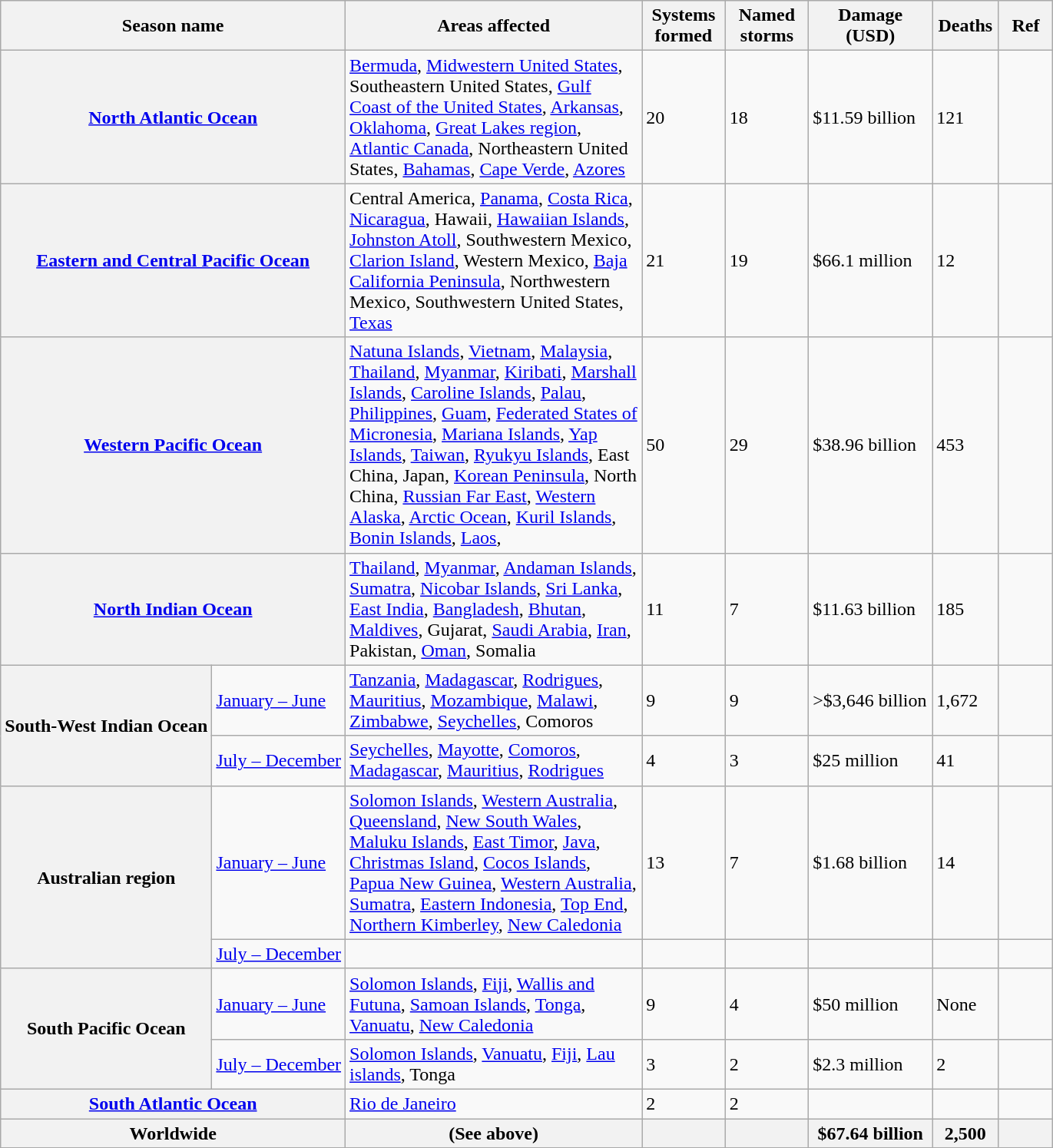<table class="wikitable sortable">
<tr>
<th colspan=2><strong>Season name</strong></th>
<th width="250"><strong>Areas affected</strong></th>
<th width="65"><strong>Systems formed</strong></th>
<th width="65"><strong>Named storms</strong></th>
<th width="100"><strong>Damage (USD)</strong></th>
<th width="50"><strong>Deaths</strong></th>
<th width="40"><strong>Ref</strong></th>
</tr>
<tr>
<th colspan=2><a href='#'>North Atlantic Ocean</a></th>
<td><a href='#'>Bermuda</a>, <a href='#'>Midwestern United States</a>, Southeastern United States, <a href='#'>Gulf Coast of the United States</a>, <a href='#'>Arkansas</a>, <a href='#'>Oklahoma</a>, <a href='#'>Great Lakes region</a>, <a href='#'>Atlantic Canada</a>, Northeastern United States, <a href='#'>Bahamas</a>, <a href='#'>Cape Verde</a>, <a href='#'>Azores</a></td>
<td>20</td>
<td>18</td>
<td>$11.59 billion </td>
<td>121</td>
<td></td>
</tr>
<tr>
<th colspan=2><a href='#'>Eastern and Central Pacific Ocean</a></th>
<td>Central America, <a href='#'>Panama</a>, <a href='#'>Costa Rica</a>, <a href='#'>Nicaragua</a>, Hawaii, <a href='#'>Hawaiian Islands</a>, <a href='#'>Johnston Atoll</a>, Southwestern Mexico, <a href='#'>Clarion Island</a>, Western Mexico, <a href='#'>Baja California Peninsula</a>, Northwestern Mexico, Southwestern United States, <a href='#'>Texas</a></td>
<td>21</td>
<td>19</td>
<td>$66.1 million</td>
<td>12</td>
<td></td>
</tr>
<tr>
<th colspan=2><a href='#'>Western Pacific Ocean</a></th>
<td><a href='#'>Natuna Islands</a>, <a href='#'>Vietnam</a>, <a href='#'>Malaysia</a>, <a href='#'>Thailand</a>, <a href='#'>Myanmar</a>, <a href='#'>Kiribati</a>, <a href='#'>Marshall Islands</a>, <a href='#'>Caroline Islands</a>, <a href='#'>Palau</a>, <a href='#'>Philippines</a>, <a href='#'>Guam</a>, <a href='#'>Federated States of Micronesia</a>, <a href='#'>Mariana Islands</a>, <a href='#'>Yap Islands</a>, <a href='#'>Taiwan</a>, <a href='#'>Ryukyu Islands</a>, East China, Japan, <a href='#'>Korean Peninsula</a>, North China, <a href='#'>Russian Far East</a>, <a href='#'>Western Alaska</a>, <a href='#'>Arctic Ocean</a>, <a href='#'>Kuril Islands</a>, <a href='#'>Bonin Islands</a>, <a href='#'>Laos</a>,</td>
<td>50</td>
<td>29</td>
<td>$38.96 billion </td>
<td>453</td>
<td></td>
</tr>
<tr>
<th colspan=2><a href='#'>North Indian Ocean</a></th>
<td><a href='#'>Thailand</a>, <a href='#'>Myanmar</a>, <a href='#'>Andaman Islands</a>, <a href='#'>Sumatra</a>, <a href='#'>Nicobar Islands</a>, <a href='#'>Sri Lanka</a>, <a href='#'>East India</a>, <a href='#'>Bangladesh</a>, <a href='#'>Bhutan</a>, <a href='#'>Maldives</a>, Gujarat, <a href='#'>Saudi Arabia</a>, <a href='#'>Iran</a>, Pakistan, <a href='#'>Oman</a>, Somalia</td>
<td>11</td>
<td>7</td>
<td>$11.63 billion </td>
<td>185</td>
<td></td>
</tr>
<tr>
<th rowspan=2>South-West Indian Ocean</th>
<td><a href='#'>January – June</a></td>
<td><a href='#'>Tanzania</a>, <a href='#'>Madagascar</a>, <a href='#'>Rodrigues</a>, <a href='#'>Mauritius</a>, <a href='#'>Mozambique</a>, <a href='#'>Malawi</a>, <a href='#'>Zimbabwe</a>, <a href='#'>Seychelles</a>, Comoros</td>
<td>9</td>
<td>9</td>
<td>>$3,646 billion</td>
<td>1,672</td>
<td></td>
</tr>
<tr>
<td><a href='#'>July – December</a></td>
<td><a href='#'>Seychelles</a>, <a href='#'>Mayotte</a>, <a href='#'>Comoros</a>, <a href='#'>Madagascar</a>, <a href='#'>Mauritius</a>, <a href='#'>Rodrigues</a></td>
<td>4</td>
<td>3</td>
<td>$25 million</td>
<td>41</td>
<td></td>
</tr>
<tr>
<th rowspan=2>Australian region</th>
<td><a href='#'>January – June</a></td>
<td><a href='#'>Solomon Islands</a>, <a href='#'>Western Australia</a>, <a href='#'>Queensland</a>, <a href='#'>New South Wales</a>, <a href='#'>Maluku Islands</a>, <a href='#'>East Timor</a>, <a href='#'>Java</a>, <a href='#'>Christmas Island</a>, <a href='#'>Cocos Islands</a>, <a href='#'>Papua New Guinea</a>, <a href='#'>Western Australia</a>, <a href='#'>Sumatra</a>, 	<a href='#'>Eastern Indonesia</a>, <a href='#'>Top End</a>, <a href='#'>Northern Kimberley</a>, <a href='#'>New Caledonia</a></td>
<td>13</td>
<td>7</td>
<td>$1.68 billion </td>
<td>14</td>
<td></td>
</tr>
<tr>
<td><a href='#'>July – December</a></td>
<td></td>
<td></td>
<td></td>
<td></td>
<td></td>
<td></td>
</tr>
<tr>
<th rowspan=2>South Pacific Ocean</th>
<td><a href='#'>January – June</a></td>
<td><a href='#'>Solomon Islands</a>, <a href='#'>Fiji</a>, <a href='#'>Wallis and Futuna</a>, <a href='#'>Samoan Islands</a>, <a href='#'>Tonga</a>, <a href='#'>Vanuatu</a>, <a href='#'>New Caledonia</a></td>
<td>9</td>
<td>4</td>
<td>$50 million</td>
<td>None</td>
<td></td>
</tr>
<tr>
<td><a href='#'>July – December</a></td>
<td><a href='#'>Solomon Islands</a>, <a href='#'>Vanuatu</a>, <a href='#'>Fiji</a>, <a href='#'>Lau islands</a>, Tonga</td>
<td>3</td>
<td>2</td>
<td>$2.3 million</td>
<td>2</td>
<td></td>
</tr>
<tr>
<th colspan=2><a href='#'>South Atlantic Ocean</a></th>
<td><a href='#'>Rio de Janeiro</a></td>
<td>2</td>
<td>2</td>
<td></td>
<td></td>
<td></td>
</tr>
<tr>
<th colspan=2>Worldwide</th>
<th>(See above)</th>
<th> </th>
<th> </th>
<th>$67.64 billion</th>
<th>2,500</th>
<th></th>
</tr>
</table>
